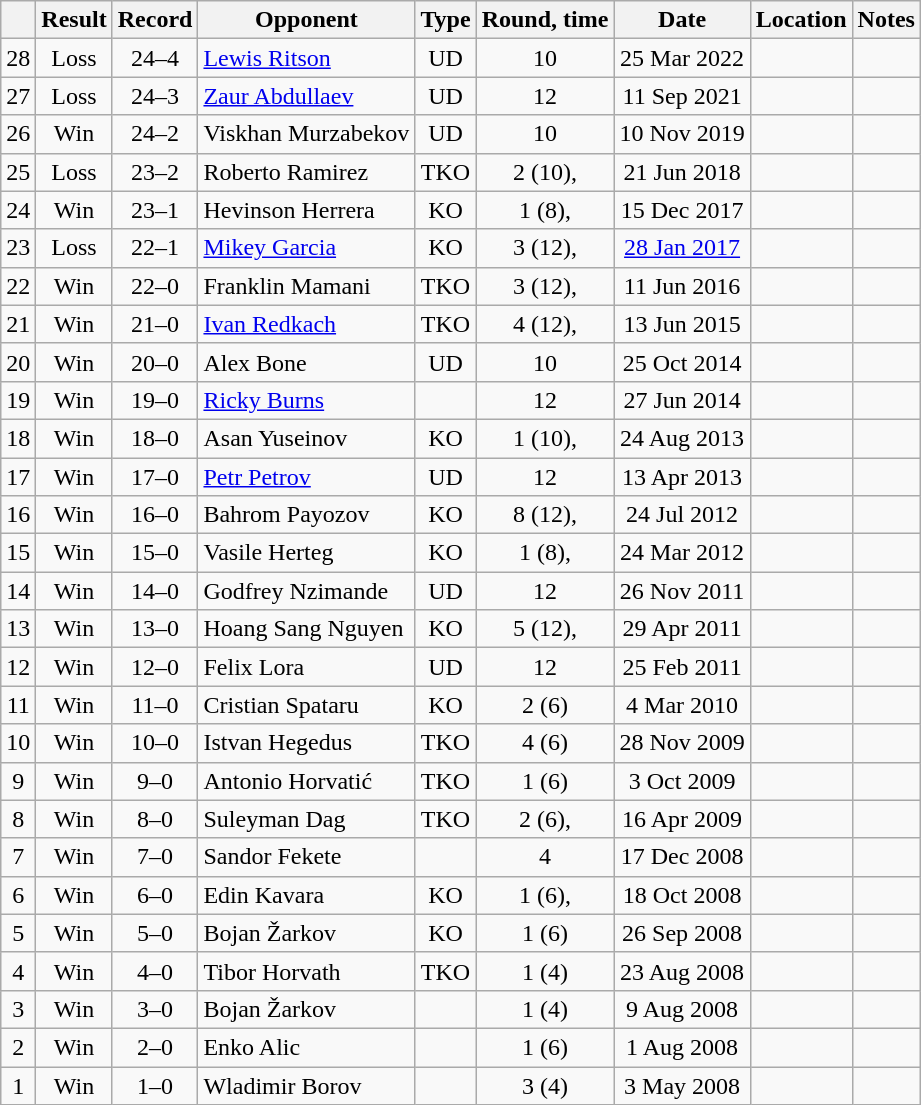<table class="wikitable" style="text-align:center">
<tr>
<th></th>
<th>Result</th>
<th>Record</th>
<th>Opponent</th>
<th>Type</th>
<th>Round, time</th>
<th>Date</th>
<th>Location</th>
<th>Notes</th>
</tr>
<tr>
<td>28</td>
<td>Loss</td>
<td>24–4</td>
<td style="text-align:left;"> <a href='#'>Lewis Ritson</a></td>
<td>UD</td>
<td>10</td>
<td>25 Mar 2022</td>
<td style="text-align:left;"> </td>
<td></td>
</tr>
<tr>
<td>27</td>
<td>Loss</td>
<td>24–3</td>
<td style="text-align:left;"> <a href='#'>Zaur Abdullaev</a></td>
<td>UD</td>
<td>12</td>
<td>11 Sep 2021</td>
<td style="text-align:left;"> </td>
<td style="text-align:left;"></td>
</tr>
<tr>
<td>26</td>
<td>Win</td>
<td>24–2</td>
<td style="text-align:left;"> Viskhan Murzabekov</td>
<td>UD</td>
<td>10</td>
<td>10 Nov 2019</td>
<td style="text-align:left;"> </td>
<td></td>
</tr>
<tr>
<td>25</td>
<td>Loss</td>
<td>23–2</td>
<td style="text-align:left;"> Roberto Ramirez</td>
<td>TKO</td>
<td>2 (10), </td>
<td>21 Jun 2018</td>
<td style="text-align:left;"> </td>
<td></td>
</tr>
<tr>
<td>24</td>
<td>Win</td>
<td>23–1</td>
<td style="text-align:left;"> Hevinson Herrera</td>
<td>KO</td>
<td>1 (8), </td>
<td>15 Dec 2017</td>
<td style="text-align:left;"> </td>
<td></td>
</tr>
<tr>
<td>23</td>
<td>Loss</td>
<td>22–1</td>
<td style="text-align:left;"> <a href='#'>Mikey Garcia</a></td>
<td>KO</td>
<td>3 (12), </td>
<td><a href='#'>28 Jan 2017</a></td>
<td style="text-align:left;"> </td>
<td style="text-align:left;"></td>
</tr>
<tr>
<td>22</td>
<td>Win</td>
<td>22–0</td>
<td style="text-align:left;"> Franklin Mamani</td>
<td>TKO</td>
<td>3 (12), </td>
<td>11 Jun 2016</td>
<td style="text-align:left;"> </td>
<td style="text-align:left;"></td>
</tr>
<tr>
<td>21</td>
<td>Win</td>
<td>21–0</td>
<td style="text-align:left;"> <a href='#'>Ivan Redkach</a></td>
<td>TKO</td>
<td>4 (12), </td>
<td>13 Jun 2015</td>
<td style="text-align:left;"> </td>
<td></td>
</tr>
<tr>
<td>20</td>
<td>Win</td>
<td>20–0</td>
<td style="text-align:left;"> Alex Bone</td>
<td>UD</td>
<td>10</td>
<td>25 Oct 2014</td>
<td style="text-align:left;"> </td>
<td></td>
</tr>
<tr>
<td>19</td>
<td>Win</td>
<td>19–0</td>
<td style="text-align:left;"> <a href='#'>Ricky Burns</a></td>
<td></td>
<td>12</td>
<td>27 Jun 2014</td>
<td style="text-align:left;"> </td>
<td style="text-align:left;"></td>
</tr>
<tr>
<td>18</td>
<td>Win</td>
<td>18–0</td>
<td style="text-align:left;"> Asan Yuseinov</td>
<td>KO</td>
<td>1 (10), </td>
<td>24 Aug 2013</td>
<td style="text-align:left;"> </td>
<td></td>
</tr>
<tr>
<td>17</td>
<td>Win</td>
<td>17–0</td>
<td style="text-align:left;"> <a href='#'>Petr Petrov</a></td>
<td>UD</td>
<td>12</td>
<td>13 Apr 2013</td>
<td style="text-align:left;"> </td>
<td style="text-align:left;"></td>
</tr>
<tr>
<td>16</td>
<td>Win</td>
<td>16–0</td>
<td style="text-align:left;"> Bahrom Payozov</td>
<td>KO</td>
<td>8 (12), </td>
<td>24 Jul 2012</td>
<td style="text-align:left;"> </td>
<td style="text-align:left;"></td>
</tr>
<tr>
<td>15</td>
<td>Win</td>
<td>15–0</td>
<td style="text-align:left;"> Vasile Herteg</td>
<td>KO</td>
<td>1 (8), </td>
<td>24 Mar 2012</td>
<td style="text-align:left;"> </td>
<td></td>
</tr>
<tr>
<td>14</td>
<td>Win</td>
<td>14–0</td>
<td style="text-align:left;"> Godfrey Nzimande</td>
<td>UD</td>
<td>12</td>
<td>26 Nov 2011</td>
<td style="text-align:left;"> </td>
<td style="text-align:left;"></td>
</tr>
<tr>
<td>13</td>
<td>Win</td>
<td>13–0</td>
<td style="text-align:left;"> Hoang Sang Nguyen</td>
<td>KO</td>
<td>5 (12), </td>
<td>29 Apr 2011</td>
<td style="text-align:left;"> </td>
<td style="text-align:left;"></td>
</tr>
<tr>
<td>12</td>
<td>Win</td>
<td>12–0</td>
<td style="text-align:left;"> Felix Lora</td>
<td>UD</td>
<td>12</td>
<td>25 Feb 2011</td>
<td style="text-align:left;"> </td>
<td style="text-align:left;"></td>
</tr>
<tr>
<td>11</td>
<td>Win</td>
<td>11–0</td>
<td style="text-align:left;"> Cristian Spataru</td>
<td>KO</td>
<td>2 (6)</td>
<td>4 Mar 2010</td>
<td style="text-align:left;"> </td>
<td></td>
</tr>
<tr>
<td>10</td>
<td>Win</td>
<td>10–0</td>
<td style="text-align:left;"> Istvan Hegedus</td>
<td>TKO</td>
<td>4 (6)</td>
<td>28 Nov 2009</td>
<td style="text-align:left;"> </td>
<td></td>
</tr>
<tr>
<td>9</td>
<td>Win</td>
<td>9–0</td>
<td style="text-align:left;"> Antonio Horvatić</td>
<td>TKO</td>
<td>1 (6)</td>
<td>3 Oct 2009</td>
<td style="text-align:left;"> </td>
<td></td>
</tr>
<tr>
<td>8</td>
<td>Win</td>
<td>8–0</td>
<td style="text-align:left;"> Suleyman Dag</td>
<td>TKO</td>
<td>2 (6), </td>
<td>16 Apr 2009</td>
<td style="text-align:left;"> </td>
<td></td>
</tr>
<tr>
<td>7</td>
<td>Win</td>
<td>7–0</td>
<td style="text-align:left;"> Sandor Fekete</td>
<td></td>
<td>4</td>
<td>17 Dec 2008</td>
<td style="text-align:left;"> </td>
<td></td>
</tr>
<tr>
<td>6</td>
<td>Win</td>
<td>6–0</td>
<td style="text-align:left;"> Edin Kavara</td>
<td>KO</td>
<td>1 (6), </td>
<td>18 Oct 2008</td>
<td style="text-align:left;"> </td>
<td></td>
</tr>
<tr>
<td>5</td>
<td>Win</td>
<td>5–0</td>
<td style="text-align:left;"> Bojan Žarkov</td>
<td>KO</td>
<td>1 (6)</td>
<td>26 Sep 2008</td>
<td style="text-align:left;"> </td>
<td></td>
</tr>
<tr>
<td>4</td>
<td>Win</td>
<td>4–0</td>
<td style="text-align:left;"> Tibor Horvath</td>
<td>TKO</td>
<td>1 (4)</td>
<td>23 Aug 2008</td>
<td style="text-align:left;"> </td>
<td></td>
</tr>
<tr>
<td>3</td>
<td>Win</td>
<td>3–0</td>
<td style="text-align:left;"> Bojan Žarkov</td>
<td></td>
<td>1 (4)</td>
<td>9 Aug 2008</td>
<td style="text-align:left;"> </td>
<td></td>
</tr>
<tr>
<td>2</td>
<td>Win</td>
<td>2–0</td>
<td style="text-align:left;"> Enko Alic</td>
<td></td>
<td>1 (6)</td>
<td>1 Aug 2008</td>
<td style="text-align:left;"> </td>
<td></td>
</tr>
<tr>
<td>1</td>
<td>Win</td>
<td>1–0</td>
<td align=left> Wladimir Borov</td>
<td></td>
<td>3 (4)</td>
<td>3 May 2008</td>
<td style="text-align:left;"> </td>
<td></td>
</tr>
</table>
